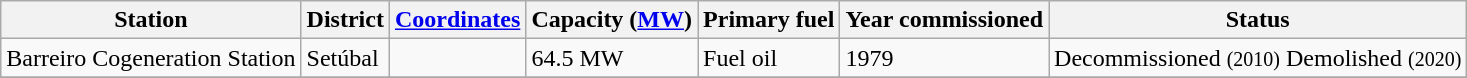<table class="wikitable sortable">
<tr>
<th>Station</th>
<th>District</th>
<th><a href='#'>Coordinates</a></th>
<th>Capacity (<a href='#'>MW</a>)</th>
<th>Primary fuel</th>
<th>Year commissioned</th>
<th>Status</th>
</tr>
<tr>
<td>Barreiro Cogeneration Station</td>
<td>Setúbal</td>
<td></td>
<td>64.5 MW</td>
<td>Fuel oil</td>
<td>1979</td>
<td>Decommissioned <small>(2010)</small> Demolished <small>(2020)</small></td>
</tr>
<tr>
</tr>
</table>
